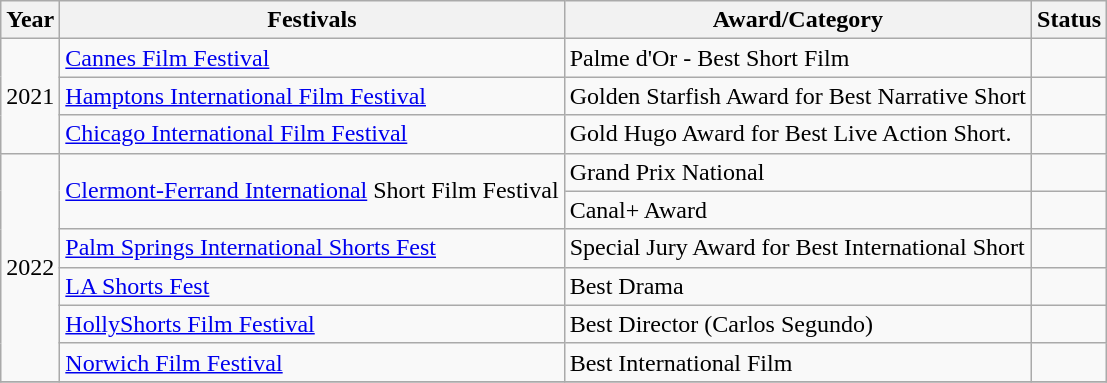<table class="wikitable">
<tr>
<th>Year</th>
<th>Festivals</th>
<th>Award/Category</th>
<th>Status</th>
</tr>
<tr>
<td rowspan="3">2021</td>
<td><a href='#'>Cannes Film Festival</a></td>
<td>Palme d'Or - Best Short Film</td>
<td></td>
</tr>
<tr>
<td><a href='#'>Hamptons International Film Festival</a></td>
<td>Golden Starfish Award for Best Narrative Short</td>
<td></td>
</tr>
<tr>
<td><a href='#'>Chicago International Film Festival</a></td>
<td>Gold Hugo Award for Best Live Action Short.</td>
<td></td>
</tr>
<tr>
<td rowspan="6">2022</td>
<td rowspan="2"><a href='#'>Clermont-Ferrand International</a> Short Film Festival</td>
<td>Grand Prix National</td>
<td></td>
</tr>
<tr>
<td>Canal+ Award</td>
<td></td>
</tr>
<tr>
<td><a href='#'>Palm Springs International Shorts Fest</a></td>
<td>Special Jury Award for Best International Short</td>
<td></td>
</tr>
<tr>
<td><a href='#'>LA Shorts Fest</a></td>
<td>Best Drama</td>
<td></td>
</tr>
<tr>
<td><a href='#'>HollyShorts Film Festival</a></td>
<td>Best Director (Carlos Segundo)</td>
<td></td>
</tr>
<tr>
<td><a href='#'>Norwich Film Festival</a></td>
<td>Best International Film</td>
<td></td>
</tr>
<tr>
</tr>
</table>
